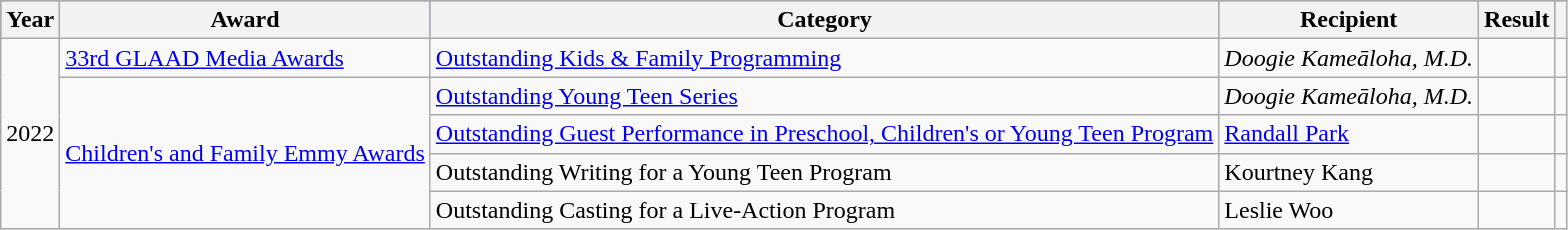<table class="wikitable">
<tr style="background:#96c; text-align:center;">
<th>Year</th>
<th>Award</th>
<th>Category</th>
<th>Recipient</th>
<th>Result</th>
<th></th>
</tr>
<tr>
<td rowspan="5">2022</td>
<td><a href='#'>33rd GLAAD Media Awards</a></td>
<td><a href='#'>Outstanding Kids & Family Programming</a></td>
<td><em>Doogie Kameāloha, M.D.</em></td>
<td></td>
<td style="text-align:center;"></td>
</tr>
<tr>
<td rowspan="4"><a href='#'>Children's and Family Emmy Awards</a></td>
<td><a href='#'>Outstanding Young Teen Series</a></td>
<td><em>Doogie Kameāloha, M.D.</em></td>
<td></td>
<td style="text-align:center;"></td>
</tr>
<tr>
<td><a href='#'>Outstanding Guest Performance in Preschool, Children's or Young Teen Program</a></td>
<td><a href='#'>Randall Park</a></td>
<td></td>
<td style="text-align:center;"></td>
</tr>
<tr>
<td>Outstanding Writing for a Young Teen Program</td>
<td>Kourtney Kang</td>
<td></td>
<td style="text-align:center;"></td>
</tr>
<tr>
<td>Outstanding Casting for a Live-Action Program</td>
<td>Leslie Woo</td>
<td></td>
<td style="text-align:center;"></td>
</tr>
</table>
